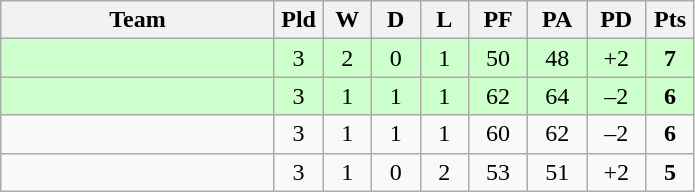<table class="wikitable" style="text-align:center;">
<tr>
<th width=175>Team</th>
<th width=25 abbr="Played">Pld</th>
<th width=25 abbr="Won">W</th>
<th width=25 abbr="Drawn">D</th>
<th width=25 abbr="Lost">L</th>
<th width=32 abbr="Points for">PF</th>
<th width=32 abbr="Points against">PA</th>
<th width=32 abbr="Points difference">PD</th>
<th width=25 abbr="Points">Pts</th>
</tr>
<tr bgcolor=ccffcc>
<td align=left></td>
<td>3</td>
<td>2</td>
<td>0</td>
<td>1</td>
<td>50</td>
<td>48</td>
<td>+2</td>
<td><strong>7</strong></td>
</tr>
<tr bgcolor=ccffcc>
<td align=left></td>
<td>3</td>
<td>1</td>
<td>1</td>
<td>1</td>
<td>62</td>
<td>64</td>
<td>–2</td>
<td><strong>6</strong></td>
</tr>
<tr>
<td align=left></td>
<td>3</td>
<td>1</td>
<td>1</td>
<td>1</td>
<td>60</td>
<td>62</td>
<td>–2</td>
<td><strong>6</strong></td>
</tr>
<tr>
<td align=left></td>
<td>3</td>
<td>1</td>
<td>0</td>
<td>2</td>
<td>53</td>
<td>51</td>
<td>+2</td>
<td><strong>5</strong></td>
</tr>
</table>
